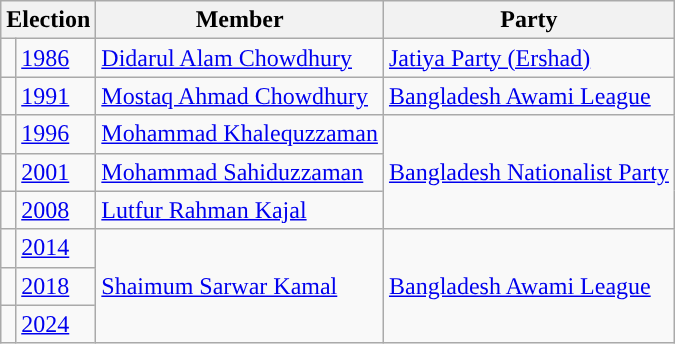<table class="wikitable">
<tr>
<th colspan="2">Election</th>
<th>Member</th>
<th>Party</th>
</tr>
<tr>
<td style="background-color:"></td>
<td><a href='#'>1986</a></td>
<td><a href='#'>Didarul Alam Chowdhury</a></td>
<td><a href='#'>Jatiya Party (Ershad)</a></td>
</tr>
<tr>
<td style="background-color:"></td>
<td><a href='#'>1991</a></td>
<td><a href='#'>Mostaq Ahmad Chowdhury</a></td>
<td><a href='#'>Bangladesh Awami League</a></td>
</tr>
<tr>
<td style="background-color:"></td>
<td><a href='#'>1996</a></td>
<td><a href='#'>Mohammad Khalequzzaman</a></td>
<td rowspan="3"><a href='#'>Bangladesh Nationalist Party</a></td>
</tr>
<tr>
<td style="background-color:"></td>
<td><a href='#'>2001</a></td>
<td><a href='#'>Mohammad Sahiduzzaman</a></td>
</tr>
<tr>
<td style="background-color:"></td>
<td><a href='#'>2008</a></td>
<td><a href='#'>Lutfur Rahman Kajal</a></td>
</tr>
<tr>
<td style="background-color:"></td>
<td><a href='#'>2014</a></td>
<td rowspan="3"><a href='#'>Shaimum Sarwar Kamal</a></td>
<td rowspan="3"><a href='#'>Bangladesh Awami League</a></td>
</tr>
<tr>
<td style="background-color:"></td>
<td><a href='#'>2018</a></td>
</tr>
<tr>
<td style="background-color:"></td>
<td><a href='#'>2024</a></td>
</tr>
</table>
